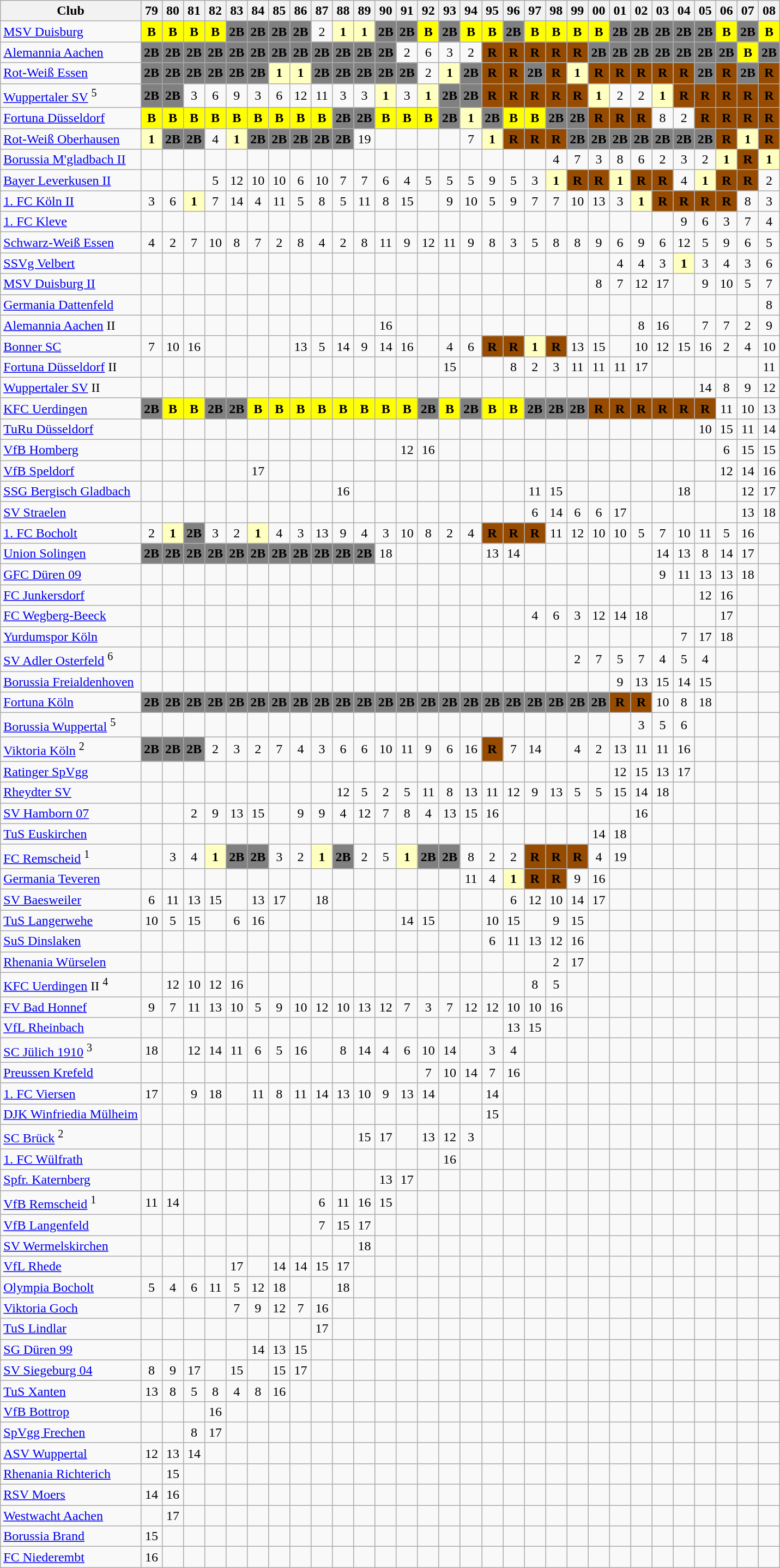<table class="wikitable">
<tr>
<th>Club</th>
<th>79</th>
<th>80</th>
<th>81</th>
<th>82</th>
<th>83</th>
<th>84</th>
<th>85</th>
<th>86</th>
<th>87</th>
<th>88</th>
<th>89</th>
<th>90</th>
<th>91</th>
<th>92</th>
<th>93</th>
<th>94</th>
<th>95</th>
<th>96</th>
<th>97</th>
<th>98</th>
<th>99</th>
<th>00</th>
<th>01</th>
<th>02</th>
<th>03</th>
<th>04</th>
<th>05</th>
<th>06</th>
<th>07</th>
<th>08</th>
</tr>
<tr style="text-align:center;">
<td align="left"><a href='#'>MSV Duisburg</a></td>
<td style="background:#FFFF00"><strong>B</strong></td>
<td style="background:#FFFF00"><strong>B</strong></td>
<td style="background:#FFFF00"><strong>B</strong></td>
<td style="background:#FFFF00"><strong>B</strong></td>
<td style="background:#808080"><strong>2B</strong></td>
<td style="background:#808080"><strong>2B</strong></td>
<td style="background:#808080"><strong>2B</strong></td>
<td style="background:#808080"><strong>2B</strong></td>
<td>2</td>
<td style="background:#ffffbf;"><strong>1</strong></td>
<td style="background:#ffffbf;"><strong>1</strong></td>
<td style="background:#808080"><strong>2B</strong></td>
<td style="background:#808080"><strong>2B</strong></td>
<td style="background:#FFFF00"><strong>B</strong></td>
<td style="background:#808080"><strong>2B</strong></td>
<td style="background:#FFFF00"><strong>B</strong></td>
<td style="background:#FFFF00"><strong>B</strong></td>
<td style="background:#808080"><strong>2B</strong></td>
<td style="background:#FFFF00"><strong>B</strong></td>
<td style="background:#FFFF00"><strong>B</strong></td>
<td style="background:#FFFF00"><strong>B</strong></td>
<td style="background:#FFFF00"><strong>B</strong></td>
<td style="background:#808080"><strong>2B</strong></td>
<td style="background:#808080"><strong>2B</strong></td>
<td style="background:#808080"><strong>2B</strong></td>
<td style="background:#808080"><strong>2B</strong></td>
<td style="background:#808080"><strong>2B</strong></td>
<td style="background:#FFFF00"><strong>B</strong></td>
<td style="background:#808080"><strong>2B</strong></td>
<td style="background:#FFFF00"><strong>B</strong></td>
</tr>
<tr style="text-align:center;">
<td align="left"><a href='#'>Alemannia Aachen</a></td>
<td style="background:#808080"><strong>2B</strong></td>
<td style="background:#808080"><strong>2B</strong></td>
<td style="background:#808080"><strong>2B</strong></td>
<td style="background:#808080"><strong>2B</strong></td>
<td style="background:#808080"><strong>2B</strong></td>
<td style="background:#808080"><strong>2B</strong></td>
<td style="background:#808080"><strong>2B</strong></td>
<td style="background:#808080"><strong>2B</strong></td>
<td style="background:#808080"><strong>2B</strong></td>
<td style="background:#808080"><strong>2B</strong></td>
<td style="background:#808080"><strong>2B</strong></td>
<td style="background:#808080"><strong>2B</strong></td>
<td>2</td>
<td>6</td>
<td>3</td>
<td>2</td>
<td style="background:#964B00"><strong>R</strong></td>
<td style="background:#964B00"><strong>R</strong></td>
<td style="background:#964B00"><strong>R</strong></td>
<td style="background:#964B00"><strong>R</strong></td>
<td style="background:#964B00"><strong>R</strong></td>
<td style="background:#808080"><strong>2B</strong></td>
<td style="background:#808080"><strong>2B</strong></td>
<td style="background:#808080"><strong>2B</strong></td>
<td style="background:#808080"><strong>2B</strong></td>
<td style="background:#808080"><strong>2B</strong></td>
<td style="background:#808080"><strong>2B</strong></td>
<td style="background:#808080"><strong>2B</strong></td>
<td style="background:#FFFF00"><strong>B</strong></td>
<td style="background:#808080"><strong>2B</strong></td>
</tr>
<tr style="text-align:center;">
<td align="left"><a href='#'>Rot-Weiß Essen</a></td>
<td style="background:#808080"><strong>2B</strong></td>
<td style="background:#808080"><strong>2B</strong></td>
<td style="background:#808080"><strong>2B</strong></td>
<td style="background:#808080"><strong>2B</strong></td>
<td style="background:#808080"><strong>2B</strong></td>
<td style="background:#808080"><strong>2B</strong></td>
<td style="background:#ffffbf;"><strong>1</strong></td>
<td style="background:#ffffbf;"><strong>1</strong></td>
<td style="background:#808080"><strong>2B</strong></td>
<td style="background:#808080"><strong>2B</strong></td>
<td style="background:#808080"><strong>2B</strong></td>
<td style="background:#808080"><strong>2B</strong></td>
<td style="background:#808080"><strong>2B</strong></td>
<td>2</td>
<td style="background:#ffffbf;"><strong>1</strong></td>
<td style="background:#808080"><strong>2B</strong></td>
<td style="background:#964B00"><strong>R</strong></td>
<td style="background:#964B00"><strong>R</strong></td>
<td style="background:#808080"><strong>2B</strong></td>
<td style="background:#964B00"><strong>R</strong></td>
<td style="background:#ffffbf;"><strong>1</strong></td>
<td style="background:#964B00"><strong>R</strong></td>
<td style="background:#964B00"><strong>R</strong></td>
<td style="background:#964B00"><strong>R</strong></td>
<td style="background:#964B00"><strong>R</strong></td>
<td style="background:#964B00"><strong>R</strong></td>
<td style="background:#808080"><strong>2B</strong></td>
<td style="background:#964B00"><strong>R</strong></td>
<td style="background:#808080"><strong>2B</strong></td>
<td style="background:#964B00"><strong>R</strong></td>
</tr>
<tr style="text-align:center;">
<td align="left"><a href='#'>Wuppertaler SV</a> <sup>5</sup></td>
<td style="background:#808080"><strong>2B</strong></td>
<td style="background:#808080"><strong>2B</strong></td>
<td>3</td>
<td>6</td>
<td>9</td>
<td>3</td>
<td>6</td>
<td>12</td>
<td>11</td>
<td>3</td>
<td>3</td>
<td style="background:#ffffbf;"><strong>1</strong></td>
<td>3</td>
<td style="background:#ffffbf;"><strong>1</strong></td>
<td style="background:#808080"><strong>2B</strong></td>
<td style="background:#808080"><strong>2B</strong></td>
<td style="background:#964B00"><strong>R</strong></td>
<td style="background:#964B00"><strong>R</strong></td>
<td style="background:#964B00"><strong>R</strong></td>
<td style="background:#964B00"><strong>R</strong></td>
<td style="background:#964B00"><strong>R</strong></td>
<td style="background:#ffffbf;"><strong>1</strong></td>
<td>2</td>
<td>2</td>
<td style="background:#ffffbf;"><strong>1</strong></td>
<td style="background:#964B00"><strong>R</strong></td>
<td style="background:#964B00"><strong>R</strong></td>
<td style="background:#964B00"><strong>R</strong></td>
<td style="background:#964B00"><strong>R</strong></td>
<td style="background:#964B00"><strong>R</strong></td>
</tr>
<tr style="text-align:center;">
<td align="left"><a href='#'>Fortuna Düsseldorf</a></td>
<td style="background:#FFFF00"><strong>B</strong></td>
<td style="background:#FFFF00"><strong>B</strong></td>
<td style="background:#FFFF00"><strong>B</strong></td>
<td style="background:#FFFF00"><strong>B</strong></td>
<td style="background:#FFFF00"><strong>B</strong></td>
<td style="background:#FFFF00"><strong>B</strong></td>
<td style="background:#FFFF00"><strong>B</strong></td>
<td style="background:#FFFF00"><strong>B</strong></td>
<td style="background:#FFFF00"><strong>B</strong></td>
<td style="background:#808080"><strong>2B</strong></td>
<td style="background:#808080"><strong>2B</strong></td>
<td style="background:#FFFF00"><strong>B</strong></td>
<td style="background:#FFFF00"><strong>B</strong></td>
<td style="background:#FFFF00"><strong>B</strong></td>
<td style="background:#808080"><strong>2B</strong></td>
<td style="background:#ffffbf;"><strong>1</strong></td>
<td style="background:#808080"><strong>2B</strong></td>
<td style="background:#FFFF00"><strong>B</strong></td>
<td style="background:#FFFF00"><strong>B</strong></td>
<td style="background:#808080"><strong>2B</strong></td>
<td style="background:#808080"><strong>2B</strong></td>
<td style="background:#964B00"><strong>R</strong></td>
<td style="background:#964B00"><strong>R</strong></td>
<td style="background:#964B00"><strong>R</strong></td>
<td>8</td>
<td>2</td>
<td style="background:#964B00"><strong>R</strong></td>
<td style="background:#964B00"><strong>R</strong></td>
<td style="background:#964B00"><strong>R</strong></td>
<td style="background:#964B00"><strong>R</strong></td>
</tr>
<tr style="text-align:center;">
<td align="left"><a href='#'>Rot-Weiß Oberhausen</a></td>
<td style="background:#ffffbf;"><strong>1</strong></td>
<td style="background:#808080"><strong>2B</strong></td>
<td style="background:#808080"><strong>2B</strong></td>
<td>4</td>
<td style="background:#ffffbf;"><strong>1</strong></td>
<td style="background:#808080"><strong>2B</strong></td>
<td style="background:#808080"><strong>2B</strong></td>
<td style="background:#808080"><strong>2B</strong></td>
<td style="background:#808080"><strong>2B</strong></td>
<td style="background:#808080"><strong>2B</strong></td>
<td>19</td>
<td></td>
<td></td>
<td></td>
<td></td>
<td>7</td>
<td style="background:#ffffbf;"><strong>1</strong></td>
<td style="background:#964B00"><strong>R</strong></td>
<td style="background:#964B00"><strong>R</strong></td>
<td style="background:#964B00"><strong>R</strong></td>
<td style="background:#808080"><strong>2B</strong></td>
<td style="background:#808080"><strong>2B</strong></td>
<td style="background:#808080"><strong>2B</strong></td>
<td style="background:#808080"><strong>2B</strong></td>
<td style="background:#808080"><strong>2B</strong></td>
<td style="background:#808080"><strong>2B</strong></td>
<td style="background:#808080"><strong>2B</strong></td>
<td style="background:#964B00"><strong>R</strong></td>
<td style="background:#ffffbf;"><strong>1</strong></td>
<td style="background:#964B00"><strong>R</strong></td>
</tr>
<tr style="text-align:center;">
<td align="left"><a href='#'>Borussia M'gladbach II</a></td>
<td></td>
<td></td>
<td></td>
<td></td>
<td></td>
<td></td>
<td></td>
<td></td>
<td></td>
<td></td>
<td></td>
<td></td>
<td></td>
<td></td>
<td></td>
<td></td>
<td></td>
<td></td>
<td></td>
<td>4</td>
<td>7</td>
<td>3</td>
<td>8</td>
<td>6</td>
<td>2</td>
<td>3</td>
<td>2</td>
<td style="background:#ffffbf;"><strong>1</strong></td>
<td style="background:#964B00"><strong>R</strong></td>
<td style="background:#ffffbf;"><strong>1</strong></td>
</tr>
<tr style="text-align:center;">
<td align="left"><a href='#'>Bayer Leverkusen II</a></td>
<td></td>
<td></td>
<td></td>
<td>5</td>
<td>12</td>
<td>10</td>
<td>10</td>
<td>6</td>
<td>10</td>
<td>7</td>
<td>7</td>
<td>6</td>
<td>4</td>
<td>5</td>
<td>5</td>
<td>5</td>
<td>9</td>
<td>5</td>
<td>3</td>
<td style="background:#ffffbf;"><strong>1</strong></td>
<td style="background:#964B00"><strong>R</strong></td>
<td style="background:#964B00"><strong>R</strong></td>
<td style="background:#ffffbf;"><strong>1</strong></td>
<td style="background:#964B00"><strong>R</strong></td>
<td style="background:#964B00"><strong>R</strong></td>
<td>4</td>
<td style="background:#ffffbf;"><strong>1</strong></td>
<td style="background:#964B00"><strong>R</strong></td>
<td style="background:#964B00"><strong>R</strong></td>
<td>2</td>
</tr>
<tr style="text-align:center;">
<td align="left"><a href='#'>1. FC Köln II</a></td>
<td>3</td>
<td>6</td>
<td style="background:#ffffbf;"><strong>1</strong></td>
<td>7</td>
<td>14</td>
<td>4</td>
<td>11</td>
<td>5</td>
<td>8</td>
<td>5</td>
<td>11</td>
<td>8</td>
<td>15</td>
<td></td>
<td>9</td>
<td>10</td>
<td>5</td>
<td>9</td>
<td>7</td>
<td>7</td>
<td>10</td>
<td>13</td>
<td>3</td>
<td style="background:#ffffbf;"><strong>1</strong></td>
<td style="background:#964B00"><strong>R</strong></td>
<td style="background:#964B00"><strong>R</strong></td>
<td style="background:#964B00"><strong>R</strong></td>
<td style="background:#964B00"><strong>R</strong></td>
<td>8</td>
<td>3</td>
</tr>
<tr style="text-align:center;">
<td align="left"><a href='#'>1. FC Kleve</a></td>
<td></td>
<td></td>
<td></td>
<td></td>
<td></td>
<td></td>
<td></td>
<td></td>
<td></td>
<td></td>
<td></td>
<td></td>
<td></td>
<td></td>
<td></td>
<td></td>
<td></td>
<td></td>
<td></td>
<td></td>
<td></td>
<td></td>
<td></td>
<td></td>
<td></td>
<td>9</td>
<td>6</td>
<td>3</td>
<td>7</td>
<td>4</td>
</tr>
<tr style="text-align:center;">
<td align="left"><a href='#'>Schwarz-Weiß Essen</a></td>
<td>4</td>
<td>2</td>
<td>7</td>
<td>10</td>
<td>8</td>
<td>7</td>
<td>2</td>
<td>8</td>
<td>4</td>
<td>2</td>
<td>8</td>
<td>11</td>
<td>9</td>
<td>12</td>
<td>11</td>
<td>9</td>
<td>8</td>
<td>3</td>
<td>5</td>
<td>8</td>
<td>8</td>
<td>9</td>
<td>6</td>
<td>9</td>
<td>6</td>
<td>12</td>
<td>5</td>
<td>9</td>
<td>6</td>
<td>5</td>
</tr>
<tr style="text-align:center;">
<td align="left"><a href='#'>SSVg Velbert</a></td>
<td></td>
<td></td>
<td></td>
<td></td>
<td></td>
<td></td>
<td></td>
<td></td>
<td></td>
<td></td>
<td></td>
<td></td>
<td></td>
<td></td>
<td></td>
<td></td>
<td></td>
<td></td>
<td></td>
<td></td>
<td></td>
<td></td>
<td>4</td>
<td>4</td>
<td>3</td>
<td style="background:#ffffbf;"><strong>1</strong></td>
<td>3</td>
<td>4</td>
<td>3</td>
<td>6</td>
</tr>
<tr style="text-align:center;">
<td align="left"><a href='#'>MSV Duisburg II</a></td>
<td></td>
<td></td>
<td></td>
<td></td>
<td></td>
<td></td>
<td></td>
<td></td>
<td></td>
<td></td>
<td></td>
<td></td>
<td></td>
<td></td>
<td></td>
<td></td>
<td></td>
<td></td>
<td></td>
<td></td>
<td></td>
<td>8</td>
<td>7</td>
<td>12</td>
<td>17</td>
<td></td>
<td>9</td>
<td>10</td>
<td>5</td>
<td>7</td>
</tr>
<tr style="text-align:center;">
<td align="left"><a href='#'>Germania Dattenfeld</a></td>
<td></td>
<td></td>
<td></td>
<td></td>
<td></td>
<td></td>
<td></td>
<td></td>
<td></td>
<td></td>
<td></td>
<td></td>
<td></td>
<td></td>
<td></td>
<td></td>
<td></td>
<td></td>
<td></td>
<td></td>
<td></td>
<td></td>
<td></td>
<td></td>
<td></td>
<td></td>
<td></td>
<td></td>
<td></td>
<td>8</td>
</tr>
<tr style="text-align:center;">
<td align="left"><a href='#'>Alemannia Aachen</a> II</td>
<td></td>
<td></td>
<td></td>
<td></td>
<td></td>
<td></td>
<td></td>
<td></td>
<td></td>
<td></td>
<td></td>
<td>16</td>
<td></td>
<td></td>
<td></td>
<td></td>
<td></td>
<td></td>
<td></td>
<td></td>
<td></td>
<td></td>
<td></td>
<td>8</td>
<td>16</td>
<td></td>
<td>7</td>
<td>7</td>
<td>2</td>
<td>9</td>
</tr>
<tr style="text-align:center;">
<td align="left"><a href='#'>Bonner SC</a></td>
<td>7</td>
<td>10</td>
<td>16</td>
<td></td>
<td></td>
<td></td>
<td></td>
<td>13</td>
<td>5</td>
<td>14</td>
<td>9</td>
<td>14</td>
<td>16</td>
<td></td>
<td>4</td>
<td>6</td>
<td style="background:#964B00"><strong>R</strong></td>
<td style="background:#964B00"><strong>R</strong></td>
<td style="background:#ffffbf;"><strong>1</strong></td>
<td style="background:#964B00"><strong>R</strong></td>
<td>13</td>
<td>15</td>
<td></td>
<td>10</td>
<td>12</td>
<td>15</td>
<td>16</td>
<td>2</td>
<td>4</td>
<td>10</td>
</tr>
<tr style="text-align:center;">
<td align="left"><a href='#'>Fortuna Düsseldorf</a> II</td>
<td></td>
<td></td>
<td></td>
<td></td>
<td></td>
<td></td>
<td></td>
<td></td>
<td></td>
<td></td>
<td></td>
<td></td>
<td></td>
<td></td>
<td>15</td>
<td></td>
<td></td>
<td>8</td>
<td>2</td>
<td>3</td>
<td>11</td>
<td>11</td>
<td>11</td>
<td>17</td>
<td></td>
<td></td>
<td></td>
<td></td>
<td></td>
<td>11</td>
</tr>
<tr style="text-align:center;">
<td align="left"><a href='#'>Wuppertaler SV</a> II</td>
<td></td>
<td></td>
<td></td>
<td></td>
<td></td>
<td></td>
<td></td>
<td></td>
<td></td>
<td></td>
<td></td>
<td></td>
<td></td>
<td></td>
<td></td>
<td></td>
<td></td>
<td></td>
<td></td>
<td></td>
<td></td>
<td></td>
<td></td>
<td></td>
<td></td>
<td></td>
<td>14</td>
<td>8</td>
<td>9</td>
<td>12</td>
</tr>
<tr style="text-align:center;">
<td align="left"><a href='#'>KFC Uerdingen</a></td>
<td style="background:#808080"><strong>2B</strong></td>
<td style="background:#FFFF00"><strong>B</strong></td>
<td style="background:#FFFF00"><strong>B</strong></td>
<td style="background:#808080"><strong>2B</strong></td>
<td style="background:#808080"><strong>2B</strong></td>
<td style="background:#FFFF00"><strong>B</strong></td>
<td style="background:#FFFF00"><strong>B</strong></td>
<td style="background:#FFFF00"><strong>B</strong></td>
<td style="background:#FFFF00"><strong>B</strong></td>
<td style="background:#FFFF00"><strong>B</strong></td>
<td style="background:#FFFF00"><strong>B</strong></td>
<td style="background:#FFFF00"><strong>B</strong></td>
<td style="background:#FFFF00"><strong>B</strong></td>
<td style="background:#808080"><strong>2B</strong></td>
<td style="background:#FFFF00"><strong>B</strong></td>
<td style="background:#808080"><strong>2B</strong></td>
<td style="background:#FFFF00"><strong>B</strong></td>
<td style="background:#FFFF00"><strong>B</strong></td>
<td style="background:#808080"><strong>2B</strong></td>
<td style="background:#808080"><strong>2B</strong></td>
<td style="background:#808080"><strong>2B</strong></td>
<td style="background:#964B00"><strong>R</strong></td>
<td style="background:#964B00"><strong>R</strong></td>
<td style="background:#964B00"><strong>R</strong></td>
<td style="background:#964B00"><strong>R</strong></td>
<td style="background:#964B00"><strong>R</strong></td>
<td style="background:#964B00"><strong>R</strong></td>
<td>11</td>
<td>10</td>
<td>13</td>
</tr>
<tr style="text-align:center;">
<td align="left"><a href='#'>TuRu Düsseldorf</a></td>
<td></td>
<td></td>
<td></td>
<td></td>
<td></td>
<td></td>
<td></td>
<td></td>
<td></td>
<td></td>
<td></td>
<td></td>
<td></td>
<td></td>
<td></td>
<td></td>
<td></td>
<td></td>
<td></td>
<td></td>
<td></td>
<td></td>
<td></td>
<td></td>
<td></td>
<td></td>
<td>10</td>
<td>15</td>
<td>11</td>
<td>14</td>
</tr>
<tr style="text-align:center;">
<td align="left"><a href='#'>VfB Homberg</a></td>
<td></td>
<td></td>
<td></td>
<td></td>
<td></td>
<td></td>
<td></td>
<td></td>
<td></td>
<td></td>
<td></td>
<td></td>
<td>12</td>
<td>16</td>
<td></td>
<td></td>
<td></td>
<td></td>
<td></td>
<td></td>
<td></td>
<td></td>
<td></td>
<td></td>
<td></td>
<td></td>
<td></td>
<td>6</td>
<td>15</td>
<td>15</td>
</tr>
<tr style="text-align:center;">
<td align="left"><a href='#'>VfB Speldorf</a></td>
<td></td>
<td></td>
<td></td>
<td></td>
<td></td>
<td>17</td>
<td></td>
<td></td>
<td></td>
<td></td>
<td></td>
<td></td>
<td></td>
<td></td>
<td></td>
<td></td>
<td></td>
<td></td>
<td></td>
<td></td>
<td></td>
<td></td>
<td></td>
<td></td>
<td></td>
<td></td>
<td></td>
<td>12</td>
<td>14</td>
<td>16</td>
</tr>
<tr style="text-align:center;">
<td align="left"><a href='#'>SSG Bergisch Gladbach</a></td>
<td></td>
<td></td>
<td></td>
<td></td>
<td></td>
<td></td>
<td></td>
<td></td>
<td></td>
<td>16</td>
<td></td>
<td></td>
<td></td>
<td></td>
<td></td>
<td></td>
<td></td>
<td></td>
<td>11</td>
<td>15</td>
<td></td>
<td></td>
<td></td>
<td></td>
<td></td>
<td>18</td>
<td></td>
<td></td>
<td>12</td>
<td>17</td>
</tr>
<tr style="text-align:center;">
<td align="left"><a href='#'>SV Straelen</a></td>
<td></td>
<td></td>
<td></td>
<td></td>
<td></td>
<td></td>
<td></td>
<td></td>
<td></td>
<td></td>
<td></td>
<td></td>
<td></td>
<td></td>
<td></td>
<td></td>
<td></td>
<td></td>
<td>6</td>
<td>14</td>
<td>6</td>
<td>6</td>
<td>17</td>
<td></td>
<td></td>
<td></td>
<td></td>
<td></td>
<td>13</td>
<td>18</td>
</tr>
<tr style="text-align:center;">
<td align="left"><a href='#'>1. FC Bocholt</a></td>
<td>2</td>
<td style="background:#ffffbf;"><strong>1</strong></td>
<td style="background:#808080"><strong>2B</strong></td>
<td>3</td>
<td>2</td>
<td style="background:#ffffbf;"><strong>1</strong></td>
<td>4</td>
<td>3</td>
<td>13</td>
<td>9</td>
<td>4</td>
<td>3</td>
<td>10</td>
<td>8</td>
<td>2</td>
<td>4</td>
<td style="background:#964B00"><strong>R</strong></td>
<td style="background:#964B00"><strong>R</strong></td>
<td style="background:#964B00"><strong>R</strong></td>
<td>11</td>
<td>12</td>
<td>10</td>
<td>10</td>
<td>5</td>
<td>7</td>
<td>10</td>
<td>11</td>
<td>5</td>
<td>16</td>
<td></td>
</tr>
<tr style="text-align:center;">
<td align="left"><a href='#'>Union Solingen</a></td>
<td style="background:#808080"><strong>2B</strong></td>
<td style="background:#808080"><strong>2B</strong></td>
<td style="background:#808080"><strong>2B</strong></td>
<td style="background:#808080"><strong>2B</strong></td>
<td style="background:#808080"><strong>2B</strong></td>
<td style="background:#808080"><strong>2B</strong></td>
<td style="background:#808080"><strong>2B</strong></td>
<td style="background:#808080"><strong>2B</strong></td>
<td style="background:#808080"><strong>2B</strong></td>
<td style="background:#808080"><strong>2B</strong></td>
<td style="background:#808080"><strong>2B</strong></td>
<td>18</td>
<td></td>
<td></td>
<td></td>
<td></td>
<td>13</td>
<td>14</td>
<td></td>
<td></td>
<td></td>
<td></td>
<td></td>
<td></td>
<td>14</td>
<td>13</td>
<td>8</td>
<td>14</td>
<td>17</td>
<td></td>
</tr>
<tr style="text-align:center;">
<td align="left"><a href='#'>GFC Düren 09</a></td>
<td></td>
<td></td>
<td></td>
<td></td>
<td></td>
<td></td>
<td></td>
<td></td>
<td></td>
<td></td>
<td></td>
<td></td>
<td></td>
<td></td>
<td></td>
<td></td>
<td></td>
<td></td>
<td></td>
<td></td>
<td></td>
<td></td>
<td></td>
<td></td>
<td>9</td>
<td>11</td>
<td>13</td>
<td>13</td>
<td>18</td>
<td></td>
</tr>
<tr style="text-align:center;">
<td align="left"><a href='#'>FC Junkersdorf</a></td>
<td></td>
<td></td>
<td></td>
<td></td>
<td></td>
<td></td>
<td></td>
<td></td>
<td></td>
<td></td>
<td></td>
<td></td>
<td></td>
<td></td>
<td></td>
<td></td>
<td></td>
<td></td>
<td></td>
<td></td>
<td></td>
<td></td>
<td></td>
<td></td>
<td></td>
<td></td>
<td>12</td>
<td>16</td>
<td></td>
<td></td>
</tr>
<tr style="text-align:center;">
<td align="left"><a href='#'>FC Wegberg-Beeck</a></td>
<td></td>
<td></td>
<td></td>
<td></td>
<td></td>
<td></td>
<td></td>
<td></td>
<td></td>
<td></td>
<td></td>
<td></td>
<td></td>
<td></td>
<td></td>
<td></td>
<td></td>
<td></td>
<td>4</td>
<td>6</td>
<td>3</td>
<td>12</td>
<td>14</td>
<td>18</td>
<td></td>
<td></td>
<td></td>
<td>17</td>
<td></td>
<td></td>
</tr>
<tr style="text-align:center;">
<td align="left"><a href='#'>Yurdumspor Köln</a></td>
<td></td>
<td></td>
<td></td>
<td></td>
<td></td>
<td></td>
<td></td>
<td></td>
<td></td>
<td></td>
<td></td>
<td></td>
<td></td>
<td></td>
<td></td>
<td></td>
<td></td>
<td></td>
<td></td>
<td></td>
<td></td>
<td></td>
<td></td>
<td></td>
<td></td>
<td>7</td>
<td>17</td>
<td>18</td>
<td></td>
<td></td>
</tr>
<tr style="text-align:center;">
<td align="left"><a href='#'>SV Adler Osterfeld</a> <sup>6</sup></td>
<td></td>
<td></td>
<td></td>
<td></td>
<td></td>
<td></td>
<td></td>
<td></td>
<td></td>
<td></td>
<td></td>
<td></td>
<td></td>
<td></td>
<td></td>
<td></td>
<td></td>
<td></td>
<td></td>
<td></td>
<td>2</td>
<td>7</td>
<td>5</td>
<td>7</td>
<td>4</td>
<td>5</td>
<td>4</td>
<td></td>
<td></td>
<td></td>
</tr>
<tr style="text-align:center;">
<td align="left"><a href='#'>Borussia Freialdenhoven</a></td>
<td></td>
<td></td>
<td></td>
<td></td>
<td></td>
<td></td>
<td></td>
<td></td>
<td></td>
<td></td>
<td></td>
<td></td>
<td></td>
<td></td>
<td></td>
<td></td>
<td></td>
<td></td>
<td></td>
<td></td>
<td></td>
<td></td>
<td>9</td>
<td>13</td>
<td>15</td>
<td>14</td>
<td>15</td>
<td></td>
<td></td>
<td></td>
</tr>
<tr style="text-align:center;">
<td align="left"><a href='#'>Fortuna Köln</a></td>
<td style="background:#808080"><strong>2B</strong></td>
<td style="background:#808080"><strong>2B</strong></td>
<td style="background:#808080"><strong>2B</strong></td>
<td style="background:#808080"><strong>2B</strong></td>
<td style="background:#808080"><strong>2B</strong></td>
<td style="background:#808080"><strong>2B</strong></td>
<td style="background:#808080"><strong>2B</strong></td>
<td style="background:#808080"><strong>2B</strong></td>
<td style="background:#808080"><strong>2B</strong></td>
<td style="background:#808080"><strong>2B</strong></td>
<td style="background:#808080"><strong>2B</strong></td>
<td style="background:#808080"><strong>2B</strong></td>
<td style="background:#808080"><strong>2B</strong></td>
<td style="background:#808080"><strong>2B</strong></td>
<td style="background:#808080"><strong>2B</strong></td>
<td style="background:#808080"><strong>2B</strong></td>
<td style="background:#808080"><strong>2B</strong></td>
<td style="background:#808080"><strong>2B</strong></td>
<td style="background:#808080"><strong>2B</strong></td>
<td style="background:#808080"><strong>2B</strong></td>
<td style="background:#808080"><strong>2B</strong></td>
<td style="background:#808080"><strong>2B</strong></td>
<td style="background:#964B00"><strong>R</strong></td>
<td style="background:#964B00"><strong>R</strong></td>
<td>10</td>
<td>8</td>
<td>18</td>
<td></td>
<td></td>
<td></td>
</tr>
<tr style="text-align:center;">
<td align="left"><a href='#'>Borussia Wuppertal</a> <sup>5</sup></td>
<td></td>
<td></td>
<td></td>
<td></td>
<td></td>
<td></td>
<td></td>
<td></td>
<td></td>
<td></td>
<td></td>
<td></td>
<td></td>
<td></td>
<td></td>
<td></td>
<td></td>
<td></td>
<td></td>
<td></td>
<td></td>
<td></td>
<td></td>
<td>3</td>
<td>5</td>
<td>6</td>
<td></td>
<td></td>
<td></td>
<td></td>
</tr>
<tr style="text-align:center;">
<td align="left"><a href='#'>Viktoria Köln</a> <sup>2</sup></td>
<td style="background:#808080"><strong>2B</strong></td>
<td style="background:#808080"><strong>2B</strong></td>
<td style="background:#808080"><strong>2B</strong></td>
<td>2</td>
<td>3</td>
<td>2</td>
<td>7</td>
<td>4</td>
<td>3</td>
<td>6</td>
<td>6</td>
<td>10</td>
<td>11</td>
<td>9</td>
<td>6</td>
<td>16</td>
<td style="background:#964B00"><strong>R</strong></td>
<td>7</td>
<td>14</td>
<td></td>
<td>4</td>
<td>2</td>
<td>13</td>
<td>11</td>
<td>11</td>
<td>16</td>
<td></td>
<td></td>
<td></td>
<td></td>
</tr>
<tr style="text-align:center;">
<td align="left"><a href='#'>Ratinger SpVgg</a></td>
<td></td>
<td></td>
<td></td>
<td></td>
<td></td>
<td></td>
<td></td>
<td></td>
<td></td>
<td></td>
<td></td>
<td></td>
<td></td>
<td></td>
<td></td>
<td></td>
<td></td>
<td></td>
<td></td>
<td></td>
<td></td>
<td></td>
<td>12</td>
<td>15</td>
<td>13</td>
<td>17</td>
<td></td>
<td></td>
<td></td>
<td></td>
</tr>
<tr style="text-align:center;">
<td align="left"><a href='#'>Rheydter SV</a></td>
<td></td>
<td></td>
<td></td>
<td></td>
<td></td>
<td></td>
<td></td>
<td></td>
<td></td>
<td>12</td>
<td>5</td>
<td>2</td>
<td>5</td>
<td>11</td>
<td>8</td>
<td>13</td>
<td>11</td>
<td>12</td>
<td>9</td>
<td>13</td>
<td>5</td>
<td>5</td>
<td>15</td>
<td>14</td>
<td>18</td>
<td></td>
<td></td>
<td></td>
<td></td>
<td></td>
</tr>
<tr style="text-align:center;">
<td align="left"><a href='#'>SV Hamborn 07</a></td>
<td></td>
<td></td>
<td>2</td>
<td>9</td>
<td>13</td>
<td>15</td>
<td></td>
<td>9</td>
<td>9</td>
<td>4</td>
<td>12</td>
<td>7</td>
<td>8</td>
<td>4</td>
<td>13</td>
<td>15</td>
<td>16</td>
<td></td>
<td></td>
<td></td>
<td></td>
<td></td>
<td></td>
<td>16</td>
<td></td>
<td></td>
<td></td>
<td></td>
<td></td>
<td></td>
</tr>
<tr style="text-align:center;">
<td align="left"><a href='#'>TuS Euskirchen</a></td>
<td></td>
<td></td>
<td></td>
<td></td>
<td></td>
<td></td>
<td></td>
<td></td>
<td></td>
<td></td>
<td></td>
<td></td>
<td></td>
<td></td>
<td></td>
<td></td>
<td></td>
<td></td>
<td></td>
<td></td>
<td></td>
<td>14</td>
<td>18</td>
<td></td>
<td></td>
<td></td>
<td></td>
<td></td>
<td></td>
<td></td>
</tr>
<tr style="text-align:center;">
<td align="left"><a href='#'>FC Remscheid</a> <sup>1</sup></td>
<td></td>
<td>3</td>
<td>4</td>
<td style="background:#ffffbf;"><strong>1</strong></td>
<td style="background:#808080"><strong>2B</strong></td>
<td style="background:#808080"><strong>2B</strong></td>
<td>3</td>
<td>2</td>
<td style="background:#ffffbf;"><strong>1</strong></td>
<td style="background:#808080"><strong>2B</strong></td>
<td>2</td>
<td>5</td>
<td style="background:#ffffbf;"><strong>1</strong></td>
<td style="background:#808080"><strong>2B</strong></td>
<td style="background:#808080"><strong>2B</strong></td>
<td>8</td>
<td>2</td>
<td>2</td>
<td style="background:#964B00"><strong>R</strong></td>
<td style="background:#964B00"><strong>R</strong></td>
<td style="background:#964B00"><strong>R</strong></td>
<td>4</td>
<td>19</td>
<td></td>
<td></td>
<td></td>
<td></td>
<td></td>
<td></td>
<td></td>
</tr>
<tr style="text-align:center;">
<td align="left"><a href='#'>Germania Teveren</a></td>
<td></td>
<td></td>
<td></td>
<td></td>
<td></td>
<td></td>
<td></td>
<td></td>
<td></td>
<td></td>
<td></td>
<td></td>
<td></td>
<td></td>
<td></td>
<td>11</td>
<td>4</td>
<td style="background:#ffffbf;"><strong>1</strong></td>
<td style="background:#964B00"><strong>R</strong></td>
<td style="background:#964B00"><strong>R</strong></td>
<td>9</td>
<td>16</td>
<td></td>
<td></td>
<td></td>
<td></td>
<td></td>
<td></td>
<td></td>
<td></td>
</tr>
<tr style="text-align:center;">
<td align="left"><a href='#'>SV Baesweiler</a></td>
<td>6</td>
<td>11</td>
<td>13</td>
<td>15</td>
<td></td>
<td>13</td>
<td>17</td>
<td></td>
<td>18</td>
<td></td>
<td></td>
<td></td>
<td></td>
<td></td>
<td></td>
<td></td>
<td></td>
<td>6</td>
<td>12</td>
<td>10</td>
<td>14</td>
<td>17</td>
<td></td>
<td></td>
<td></td>
<td></td>
<td></td>
<td></td>
<td></td>
<td></td>
</tr>
<tr style="text-align:center;">
<td align="left"><a href='#'>TuS Langerwehe</a></td>
<td>10</td>
<td>5</td>
<td>15</td>
<td></td>
<td>6</td>
<td>16</td>
<td></td>
<td></td>
<td></td>
<td></td>
<td></td>
<td></td>
<td>14</td>
<td>15</td>
<td></td>
<td></td>
<td>10</td>
<td>15</td>
<td></td>
<td>9</td>
<td>15</td>
<td></td>
<td></td>
<td></td>
<td></td>
<td></td>
<td></td>
<td></td>
<td></td>
<td></td>
</tr>
<tr style="text-align:center;">
<td align="left"><a href='#'>SuS Dinslaken</a></td>
<td></td>
<td></td>
<td></td>
<td></td>
<td></td>
<td></td>
<td></td>
<td></td>
<td></td>
<td></td>
<td></td>
<td></td>
<td></td>
<td></td>
<td></td>
<td></td>
<td>6</td>
<td>11</td>
<td>13</td>
<td>12</td>
<td>16</td>
<td></td>
<td></td>
<td></td>
<td></td>
<td></td>
<td></td>
<td></td>
<td></td>
<td></td>
</tr>
<tr style="text-align:center;">
<td align="left"><a href='#'>Rhenania Würselen</a></td>
<td></td>
<td></td>
<td></td>
<td></td>
<td></td>
<td></td>
<td></td>
<td></td>
<td></td>
<td></td>
<td></td>
<td></td>
<td></td>
<td></td>
<td></td>
<td></td>
<td></td>
<td></td>
<td></td>
<td>2</td>
<td>17</td>
<td></td>
<td></td>
<td></td>
<td></td>
<td></td>
<td></td>
<td></td>
<td></td>
<td></td>
</tr>
<tr style="text-align:center;">
<td align="left"><a href='#'>KFC Uerdingen</a> II <sup>4</sup></td>
<td></td>
<td>12</td>
<td>10</td>
<td>12</td>
<td>16</td>
<td></td>
<td></td>
<td></td>
<td></td>
<td></td>
<td></td>
<td></td>
<td></td>
<td></td>
<td></td>
<td></td>
<td></td>
<td></td>
<td>8</td>
<td>5</td>
<td></td>
<td></td>
<td></td>
<td></td>
<td></td>
<td></td>
<td></td>
<td></td>
<td></td>
<td></td>
</tr>
<tr style="text-align:center;">
<td align="left"><a href='#'>FV Bad Honnef</a></td>
<td>9</td>
<td>7</td>
<td>11</td>
<td>13</td>
<td>10</td>
<td>5</td>
<td>9</td>
<td>10</td>
<td>12</td>
<td>10</td>
<td>13</td>
<td>12</td>
<td>7</td>
<td>3</td>
<td>7</td>
<td>12</td>
<td>12</td>
<td>10</td>
<td>10</td>
<td>16</td>
<td></td>
<td></td>
<td></td>
<td></td>
<td></td>
<td></td>
<td></td>
<td></td>
<td></td>
<td></td>
</tr>
<tr style="text-align:center;">
<td align="left"><a href='#'>VfL Rheinbach</a></td>
<td></td>
<td></td>
<td></td>
<td></td>
<td></td>
<td></td>
<td></td>
<td></td>
<td></td>
<td></td>
<td></td>
<td></td>
<td></td>
<td></td>
<td></td>
<td></td>
<td></td>
<td>13</td>
<td>15</td>
<td></td>
<td></td>
<td></td>
<td></td>
<td></td>
<td></td>
<td></td>
<td></td>
<td></td>
<td></td>
<td></td>
</tr>
<tr style="text-align:center;">
<td align="left"><a href='#'>SC Jülich 1910</a> <sup>3</sup></td>
<td>18</td>
<td></td>
<td>12</td>
<td>14</td>
<td>11</td>
<td>6</td>
<td>5</td>
<td>16</td>
<td></td>
<td>8</td>
<td>14</td>
<td>4</td>
<td>6</td>
<td>10</td>
<td>14</td>
<td></td>
<td>3</td>
<td>4</td>
<td></td>
<td></td>
<td></td>
<td></td>
<td></td>
<td></td>
<td></td>
<td></td>
<td></td>
<td></td>
<td></td>
<td></td>
</tr>
<tr style="text-align:center;">
<td align="left"><a href='#'>Preussen Krefeld</a></td>
<td></td>
<td></td>
<td></td>
<td></td>
<td></td>
<td></td>
<td></td>
<td></td>
<td></td>
<td></td>
<td></td>
<td></td>
<td></td>
<td>7</td>
<td>10</td>
<td>14</td>
<td>7</td>
<td>16</td>
<td></td>
<td></td>
<td></td>
<td></td>
<td></td>
<td></td>
<td></td>
<td></td>
<td></td>
<td></td>
<td></td>
<td></td>
</tr>
<tr style="text-align:center;">
<td align="left"><a href='#'>1. FC Viersen</a></td>
<td>17</td>
<td></td>
<td>9</td>
<td>18</td>
<td></td>
<td>11</td>
<td>8</td>
<td>11</td>
<td>14</td>
<td>13</td>
<td>10</td>
<td>9</td>
<td>13</td>
<td>14</td>
<td></td>
<td></td>
<td>14</td>
<td></td>
<td></td>
<td></td>
<td></td>
<td></td>
<td></td>
<td></td>
<td></td>
<td></td>
<td></td>
<td></td>
<td></td>
<td></td>
</tr>
<tr style="text-align:center;">
<td align="left"><a href='#'>DJK Winfriedia Mülheim</a></td>
<td></td>
<td></td>
<td></td>
<td></td>
<td></td>
<td></td>
<td></td>
<td></td>
<td></td>
<td></td>
<td></td>
<td></td>
<td></td>
<td></td>
<td></td>
<td></td>
<td>15</td>
<td></td>
<td></td>
<td></td>
<td></td>
<td></td>
<td></td>
<td></td>
<td></td>
<td></td>
<td></td>
<td></td>
<td></td>
<td></td>
</tr>
<tr style="text-align:center;">
<td align="left"><a href='#'>SC Brück</a> <sup>2</sup></td>
<td></td>
<td></td>
<td></td>
<td></td>
<td></td>
<td></td>
<td></td>
<td></td>
<td></td>
<td></td>
<td>15</td>
<td>17</td>
<td></td>
<td>13</td>
<td>12</td>
<td>3</td>
<td></td>
<td></td>
<td></td>
<td></td>
<td></td>
<td></td>
<td></td>
<td></td>
<td></td>
<td></td>
<td></td>
<td></td>
<td></td>
<td></td>
</tr>
<tr style="text-align:center;">
<td align="left"><a href='#'>1. FC Wülfrath</a></td>
<td></td>
<td></td>
<td></td>
<td></td>
<td></td>
<td></td>
<td></td>
<td></td>
<td></td>
<td></td>
<td></td>
<td></td>
<td></td>
<td></td>
<td>16</td>
<td></td>
<td></td>
<td></td>
<td></td>
<td></td>
<td></td>
<td></td>
<td></td>
<td></td>
<td></td>
<td></td>
<td></td>
<td></td>
<td></td>
<td></td>
</tr>
<tr style="text-align:center;">
<td align="left"><a href='#'>Spfr. Katernberg</a></td>
<td></td>
<td></td>
<td></td>
<td></td>
<td></td>
<td></td>
<td></td>
<td></td>
<td></td>
<td></td>
<td></td>
<td>13</td>
<td>17</td>
<td></td>
<td></td>
<td></td>
<td></td>
<td></td>
<td></td>
<td></td>
<td></td>
<td></td>
<td></td>
<td></td>
<td></td>
<td></td>
<td></td>
<td></td>
<td></td>
<td></td>
</tr>
<tr style="text-align:center;">
<td align="left"><a href='#'>VfB Remscheid</a> <sup>1</sup></td>
<td>11</td>
<td>14</td>
<td></td>
<td></td>
<td></td>
<td></td>
<td></td>
<td></td>
<td>6</td>
<td>11</td>
<td>16</td>
<td>15</td>
<td></td>
<td></td>
<td></td>
<td></td>
<td></td>
<td></td>
<td></td>
<td></td>
<td></td>
<td></td>
<td></td>
<td></td>
<td></td>
<td></td>
<td></td>
<td></td>
<td></td>
<td></td>
</tr>
<tr style="text-align:center;">
<td align="left"><a href='#'>VfB Langenfeld</a></td>
<td></td>
<td></td>
<td></td>
<td></td>
<td></td>
<td></td>
<td></td>
<td></td>
<td>7</td>
<td>15</td>
<td>17</td>
<td></td>
<td></td>
<td></td>
<td></td>
<td></td>
<td></td>
<td></td>
<td></td>
<td></td>
<td></td>
<td></td>
<td></td>
<td></td>
<td></td>
<td></td>
<td></td>
<td></td>
<td></td>
<td></td>
</tr>
<tr style="text-align:center;">
<td align="left"><a href='#'>SV Wermelskirchen</a></td>
<td></td>
<td></td>
<td></td>
<td></td>
<td></td>
<td></td>
<td></td>
<td></td>
<td></td>
<td></td>
<td>18</td>
<td></td>
<td></td>
<td></td>
<td></td>
<td></td>
<td></td>
<td></td>
<td></td>
<td></td>
<td></td>
<td></td>
<td></td>
<td></td>
<td></td>
<td></td>
<td></td>
<td></td>
<td></td>
<td></td>
</tr>
<tr style="text-align:center;">
<td align="left"><a href='#'>VfL Rhede</a></td>
<td></td>
<td></td>
<td></td>
<td></td>
<td>17</td>
<td></td>
<td>14</td>
<td>14</td>
<td>15</td>
<td>17</td>
<td></td>
<td></td>
<td></td>
<td></td>
<td></td>
<td></td>
<td></td>
<td></td>
<td></td>
<td></td>
<td></td>
<td></td>
<td></td>
<td></td>
<td></td>
<td></td>
<td></td>
<td></td>
<td></td>
<td></td>
</tr>
<tr style="text-align:center;">
<td align="left"><a href='#'>Olympia Bocholt</a></td>
<td>5</td>
<td>4</td>
<td>6</td>
<td>11</td>
<td>5</td>
<td>12</td>
<td>18</td>
<td></td>
<td></td>
<td>18</td>
<td></td>
<td></td>
<td></td>
<td></td>
<td></td>
<td></td>
<td></td>
<td></td>
<td></td>
<td></td>
<td></td>
<td></td>
<td></td>
<td></td>
<td></td>
<td></td>
<td></td>
<td></td>
<td></td>
<td></td>
</tr>
<tr style="text-align:center;">
<td align="left"><a href='#'>Viktoria Goch</a></td>
<td></td>
<td></td>
<td></td>
<td></td>
<td>7</td>
<td>9</td>
<td>12</td>
<td>7</td>
<td>16</td>
<td></td>
<td></td>
<td></td>
<td></td>
<td></td>
<td></td>
<td></td>
<td></td>
<td></td>
<td></td>
<td></td>
<td></td>
<td></td>
<td></td>
<td></td>
<td></td>
<td></td>
<td></td>
<td></td>
<td></td>
<td></td>
</tr>
<tr style="text-align:center;">
<td align="left"><a href='#'>TuS Lindlar</a></td>
<td></td>
<td></td>
<td></td>
<td></td>
<td></td>
<td></td>
<td></td>
<td></td>
<td>17</td>
<td></td>
<td></td>
<td></td>
<td></td>
<td></td>
<td></td>
<td></td>
<td></td>
<td></td>
<td></td>
<td></td>
<td></td>
<td></td>
<td></td>
<td></td>
<td></td>
<td></td>
<td></td>
<td></td>
<td></td>
<td></td>
</tr>
<tr style="text-align:center;">
<td align="left"><a href='#'>SG Düren 99</a></td>
<td></td>
<td></td>
<td></td>
<td></td>
<td></td>
<td>14</td>
<td>13</td>
<td>15</td>
<td></td>
<td></td>
<td></td>
<td></td>
<td></td>
<td></td>
<td></td>
<td></td>
<td></td>
<td></td>
<td></td>
<td></td>
<td></td>
<td></td>
<td></td>
<td></td>
<td></td>
<td></td>
<td></td>
<td></td>
<td></td>
<td></td>
</tr>
<tr style="text-align:center;">
<td align="left"><a href='#'>SV Siegeburg 04</a></td>
<td>8</td>
<td>9</td>
<td>17</td>
<td></td>
<td>15</td>
<td></td>
<td>15</td>
<td>17</td>
<td></td>
<td></td>
<td></td>
<td></td>
<td></td>
<td></td>
<td></td>
<td></td>
<td></td>
<td></td>
<td></td>
<td></td>
<td></td>
<td></td>
<td></td>
<td></td>
<td></td>
<td></td>
<td></td>
<td></td>
<td></td>
<td></td>
</tr>
<tr style="text-align:center;">
<td align="left"><a href='#'>TuS Xanten</a></td>
<td>13</td>
<td>8</td>
<td>5</td>
<td>8</td>
<td>4</td>
<td>8</td>
<td>16</td>
<td></td>
<td></td>
<td></td>
<td></td>
<td></td>
<td></td>
<td></td>
<td></td>
<td></td>
<td></td>
<td></td>
<td></td>
<td></td>
<td></td>
<td></td>
<td></td>
<td></td>
<td></td>
<td></td>
<td></td>
<td></td>
<td></td>
<td></td>
</tr>
<tr style="text-align:center;">
<td align="left"><a href='#'>VfB Bottrop</a></td>
<td></td>
<td></td>
<td></td>
<td>16</td>
<td></td>
<td></td>
<td></td>
<td></td>
<td></td>
<td></td>
<td></td>
<td></td>
<td></td>
<td></td>
<td></td>
<td></td>
<td></td>
<td></td>
<td></td>
<td></td>
<td></td>
<td></td>
<td></td>
<td></td>
<td></td>
<td></td>
<td></td>
<td></td>
<td></td>
<td></td>
</tr>
<tr style="text-align:center;">
<td align="left"><a href='#'>SpVgg Frechen</a></td>
<td></td>
<td></td>
<td>8</td>
<td>17</td>
<td></td>
<td></td>
<td></td>
<td></td>
<td></td>
<td></td>
<td></td>
<td></td>
<td></td>
<td></td>
<td></td>
<td></td>
<td></td>
<td></td>
<td></td>
<td></td>
<td></td>
<td></td>
<td></td>
<td></td>
<td></td>
<td></td>
<td></td>
<td></td>
<td></td>
<td></td>
</tr>
<tr style="text-align:center;">
<td align="left"><a href='#'>ASV Wuppertal</a></td>
<td>12</td>
<td>13</td>
<td>14</td>
<td></td>
<td></td>
<td></td>
<td></td>
<td></td>
<td></td>
<td></td>
<td></td>
<td></td>
<td></td>
<td></td>
<td></td>
<td></td>
<td></td>
<td></td>
<td></td>
<td></td>
<td></td>
<td></td>
<td></td>
<td></td>
<td></td>
<td></td>
<td></td>
<td></td>
<td></td>
<td></td>
</tr>
<tr style="text-align:center;">
<td align="left"><a href='#'>Rhenania Richterich</a></td>
<td></td>
<td>15</td>
<td></td>
<td></td>
<td></td>
<td></td>
<td></td>
<td></td>
<td></td>
<td></td>
<td></td>
<td></td>
<td></td>
<td></td>
<td></td>
<td></td>
<td></td>
<td></td>
<td></td>
<td></td>
<td></td>
<td></td>
<td></td>
<td></td>
<td></td>
<td></td>
<td></td>
<td></td>
<td></td>
<td></td>
</tr>
<tr style="text-align:center;">
<td align="left"><a href='#'>RSV Moers</a></td>
<td>14</td>
<td>16</td>
<td></td>
<td></td>
<td></td>
<td></td>
<td></td>
<td></td>
<td></td>
<td></td>
<td></td>
<td></td>
<td></td>
<td></td>
<td></td>
<td></td>
<td></td>
<td></td>
<td></td>
<td></td>
<td></td>
<td></td>
<td></td>
<td></td>
<td></td>
<td></td>
<td></td>
<td></td>
<td></td>
<td></td>
</tr>
<tr style="text-align:center;">
<td align="left"><a href='#'>Westwacht Aachen</a></td>
<td></td>
<td>17</td>
<td></td>
<td></td>
<td></td>
<td></td>
<td></td>
<td></td>
<td></td>
<td></td>
<td></td>
<td></td>
<td></td>
<td></td>
<td></td>
<td></td>
<td></td>
<td></td>
<td></td>
<td></td>
<td></td>
<td></td>
<td></td>
<td></td>
<td></td>
<td></td>
<td></td>
<td></td>
<td></td>
<td></td>
</tr>
<tr style="text-align:center;">
<td align="left"><a href='#'>Borussia Brand</a></td>
<td>15</td>
<td></td>
<td></td>
<td></td>
<td></td>
<td></td>
<td></td>
<td></td>
<td></td>
<td></td>
<td></td>
<td></td>
<td></td>
<td></td>
<td></td>
<td></td>
<td></td>
<td></td>
<td></td>
<td></td>
<td></td>
<td></td>
<td></td>
<td></td>
<td></td>
<td></td>
<td></td>
<td></td>
<td></td>
<td></td>
</tr>
<tr style="text-align:center;">
<td align="left"><a href='#'>FC Niederembt</a></td>
<td>16</td>
<td></td>
<td></td>
<td></td>
<td></td>
<td></td>
<td></td>
<td></td>
<td></td>
<td></td>
<td></td>
<td></td>
<td></td>
<td></td>
<td></td>
<td></td>
<td></td>
<td></td>
<td></td>
<td></td>
<td></td>
<td></td>
<td></td>
<td></td>
<td></td>
<td></td>
<td></td>
<td></td>
<td></td>
<td></td>
</tr>
</table>
